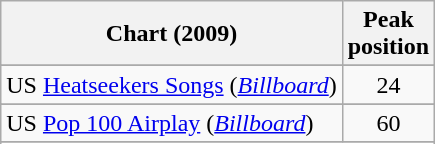<table class="wikitable sortable">
<tr>
<th>Chart (2009)</th>
<th>Peak<br>position</th>
</tr>
<tr>
</tr>
<tr>
</tr>
<tr>
</tr>
<tr>
</tr>
<tr>
<td>US <a href='#'>Heatseekers Songs</a> (<em><a href='#'>Billboard</a></em>)</td>
<td style="text-align:center;">24</td>
</tr>
<tr>
</tr>
<tr>
<td>US <a href='#'>Pop 100 Airplay</a> (<em><a href='#'>Billboard</a></em>)</td>
<td style="text-align:center;">60</td>
</tr>
<tr>
</tr>
<tr>
</tr>
<tr>
</tr>
</table>
